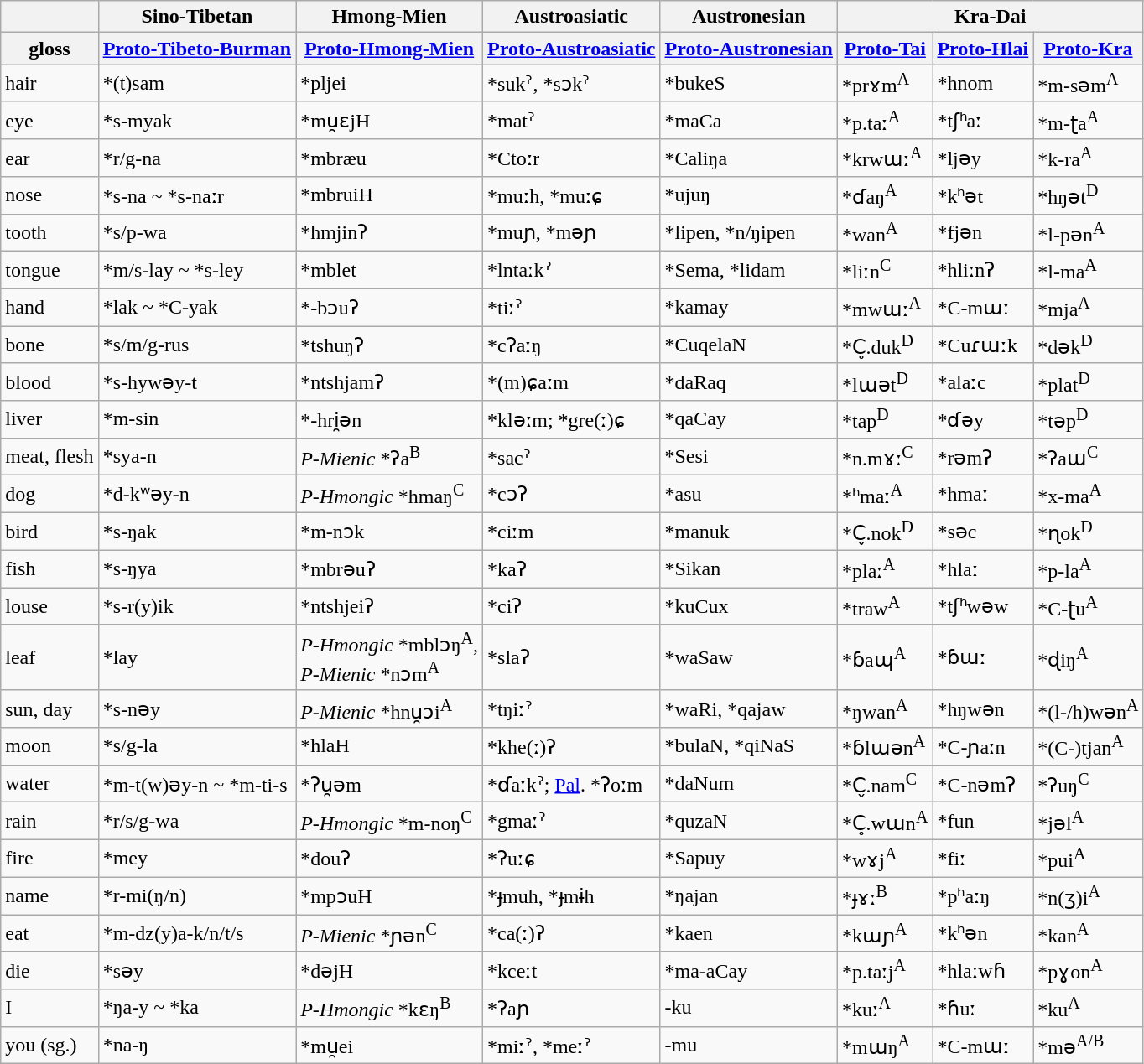<table class="wikitable sortable">
<tr>
<th></th>
<th>Sino-Tibetan</th>
<th>Hmong-Mien</th>
<th>Austroasiatic</th>
<th>Austronesian</th>
<th colspan = "3">Kra-Dai</th>
</tr>
<tr>
<th>gloss</th>
<th><a href='#'>Proto-Tibeto-Burman</a></th>
<th><a href='#'>Proto-Hmong-Mien</a></th>
<th><a href='#'>Proto-Austroasiatic</a></th>
<th><a href='#'>Proto-Austronesian</a></th>
<th><a href='#'>Proto-Tai</a></th>
<th><a href='#'>Proto-Hlai</a></th>
<th><a href='#'>Proto-Kra</a></th>
</tr>
<tr>
<td>hair</td>
<td>*(t)sam</td>
<td>*pljei</td>
<td>*sukˀ, *sɔkˀ</td>
<td>*bukeS</td>
<td>*prɤm<sup>A</sup></td>
<td>*hnom</td>
<td>*m-səm<sup>A</sup></td>
</tr>
<tr>
<td>eye</td>
<td>*s-myak</td>
<td>*mu̯ɛjH</td>
<td>*matˀ</td>
<td>*maCa</td>
<td>*p.taː<sup>A</sup></td>
<td>*tʃʰaː</td>
<td>*m-ʈa<sup>A</sup></td>
</tr>
<tr>
<td>ear</td>
<td>*r/g-na</td>
<td>*mbræu</td>
<td>*Ctoːr</td>
<td>*Caliŋa</td>
<td>*krwɯː<sup>A</sup></td>
<td>*ljəy</td>
<td>*k-ra<sup>A</sup></td>
</tr>
<tr>
<td>nose</td>
<td>*s-na ~ *s-naːr</td>
<td>*mbruiH</td>
<td>*muːh, *muːɕ</td>
<td>*ujuŋ</td>
<td>*ɗaŋ<sup>A</sup></td>
<td>*kʰət</td>
<td>*hŋət<sup>D</sup></td>
</tr>
<tr>
<td>tooth</td>
<td>*s/p-wa</td>
<td>*hmjinʔ</td>
<td>*muɲ, *məɲ</td>
<td>*lipen, *n/ŋipen</td>
<td>*wan<sup>A</sup></td>
<td>*fjən</td>
<td>*l-pən<sup>A</sup></td>
</tr>
<tr>
<td>tongue</td>
<td>*m/s-lay ~ *s-ley</td>
<td>*mblet</td>
<td>*lntaːkˀ</td>
<td>*Sema, *lidam</td>
<td>*liːn<sup>C</sup></td>
<td>*hliːnʔ</td>
<td>*l-ma<sup>A</sup></td>
</tr>
<tr>
<td>hand</td>
<td>*lak ~ *C-yak</td>
<td>*-bɔuʔ</td>
<td>*tiːˀ</td>
<td>*kamay</td>
<td>*mwɯː<sup>A</sup></td>
<td>*C-mɯː</td>
<td>*mja<sup>A</sup></td>
</tr>
<tr>
<td>bone</td>
<td>*s/m/g-rus</td>
<td>*tshuŋʔ</td>
<td>*cʔaːŋ</td>
<td>*CuqelaN</td>
<td>*C̥.duk<sup>D</sup></td>
<td>*Cuɾɯːk</td>
<td>*dək<sup>D</sup></td>
</tr>
<tr>
<td>blood</td>
<td>*s-hywəy-t</td>
<td>*ntshjamʔ</td>
<td>*(m)ɕaːm</td>
<td>*daRaq</td>
<td>*lɯət<sup>D</sup></td>
<td>*alaːc</td>
<td>*plat<sup>D</sup></td>
</tr>
<tr>
<td>liver</td>
<td>*m-sin</td>
<td>*-hri̯ən</td>
<td>*kləːm; *gre(ː)ɕ</td>
<td>*qaCay</td>
<td>*tap<sup>D</sup></td>
<td>*ɗəy</td>
<td>*təp<sup>D</sup></td>
</tr>
<tr>
<td>meat, flesh</td>
<td>*sya-n</td>
<td><em>P-Mienic</em> *ʔa<sup>B</sup></td>
<td>*sacˀ</td>
<td>*Sesi</td>
<td>*n.mɤː<sup>C</sup></td>
<td>*rəmʔ</td>
<td>*ʔaɯ<sup>C</sup></td>
</tr>
<tr>
<td>dog</td>
<td>*d-kʷəy-n</td>
<td><em>P-Hmongic</em> *hmaŋ<sup>C</sup></td>
<td>*cɔʔ</td>
<td>*asu</td>
<td>*ʰmaː<sup>A</sup></td>
<td>*hmaː</td>
<td>*x-ma<sup>A</sup></td>
</tr>
<tr>
<td>bird</td>
<td>*s-ŋak</td>
<td>*m-nɔk</td>
<td>*ciːm</td>
<td>*manuk</td>
<td>*C̬.nok<sup>D</sup></td>
<td>*səc</td>
<td>*ɳok<sup>D</sup></td>
</tr>
<tr>
<td>fish</td>
<td>*s-ŋya</td>
<td>*mbrəuʔ</td>
<td>*kaʔ</td>
<td>*Sikan</td>
<td>*plaː<sup>A</sup></td>
<td>*hlaː</td>
<td>*p-la<sup>A</sup></td>
</tr>
<tr>
<td>louse</td>
<td>*s-r(y)ik</td>
<td>*ntshjeiʔ</td>
<td>*ciʔ</td>
<td>*kuCux</td>
<td>*traw<sup>A</sup></td>
<td>*tʃʰwəw</td>
<td>*C-ʈu<sup>A</sup></td>
</tr>
<tr>
<td>leaf</td>
<td>*lay</td>
<td><em>P-Hmongic</em> *mblɔŋ<sup>A</sup>,<br><em>P-Mienic</em> *nɔm<sup>A</sup></td>
<td>*slaʔ</td>
<td>*waSaw</td>
<td>*ɓaɰ<sup>A</sup></td>
<td>*ɓɯː</td>
<td>*ɖiŋ<sup>A</sup></td>
</tr>
<tr>
<td>sun, day</td>
<td>*s-nəy</td>
<td><em>P-Mienic</em> *hnu̯ɔi<sup>A</sup></td>
<td>*tŋiːˀ</td>
<td>*waRi, *qajaw</td>
<td>*ŋwan<sup>A</sup></td>
<td>*hŋwən</td>
<td>*(l-/h)wən<sup>A</sup></td>
</tr>
<tr>
<td>moon</td>
<td>*s/g-la</td>
<td>*hlaH</td>
<td>*khe(ː)ʔ</td>
<td>*bulaN, *qiNaS</td>
<td>*ɓlɯən<sup>A</sup></td>
<td>*C-ɲaːn</td>
<td>*(C-)tjan<sup>A</sup></td>
</tr>
<tr>
<td>water</td>
<td>*m-t(w)əy-n ~ *m-ti-s</td>
<td>*ʔu̯əm</td>
<td>*ɗaːkˀ; <a href='#'>Pal</a>. *ʔoːm</td>
<td>*daNum</td>
<td>*C̬.nam<sup>C</sup></td>
<td>*C-nəmʔ</td>
<td>*ʔuŋ<sup>C</sup></td>
</tr>
<tr>
<td>rain</td>
<td>*r/s/g-wa</td>
<td><em>P-Hmongic</em> *m-noŋ<sup>C</sup></td>
<td>*gmaːˀ</td>
<td>*quzaN</td>
<td>*C̥.wɯn<sup>A</sup></td>
<td>*fun</td>
<td>*jəl<sup>A</sup></td>
</tr>
<tr>
<td>fire</td>
<td>*mey</td>
<td>*douʔ</td>
<td>*ʔuːɕ</td>
<td>*Sapuy</td>
<td>*wɤj<sup>A</sup></td>
<td>*fiː</td>
<td>*pui<sup>A</sup></td>
</tr>
<tr>
<td>name</td>
<td>*r-mi(ŋ/n)</td>
<td>*mpɔuH</td>
<td>*ɟmuh, *ɟmɨh</td>
<td>*ŋajan</td>
<td>*ɟɤː<sup>B</sup></td>
<td>*pʰaːŋ</td>
<td>*n(ʒ)i<sup>A</sup></td>
</tr>
<tr>
<td>eat</td>
<td>*m-dz(y)a-k/n/t/s</td>
<td><em>P-Mienic</em> *ɲən<sup>C</sup></td>
<td>*ca(ː)ʔ</td>
<td>*kaen</td>
<td>*kɯɲ<sup>A</sup></td>
<td>*kʰən</td>
<td>*kan<sup>A</sup></td>
</tr>
<tr>
<td>die</td>
<td>*səy</td>
<td>*dəjH</td>
<td>*kceːt</td>
<td>*ma-aCay</td>
<td>*p.taːj<sup>A</sup></td>
<td>*hlaːwɦ</td>
<td>*pɣon<sup>A</sup></td>
</tr>
<tr>
<td>I</td>
<td>*ŋa-y ~ *ka</td>
<td><em>P-Hmongic</em> *kɛŋ<sup>B</sup></td>
<td>*ʔaɲ</td>
<td>-ku</td>
<td>*kuː<sup>A</sup></td>
<td>*ɦuː</td>
<td>*ku<sup>A</sup></td>
</tr>
<tr>
<td>you (sg.)</td>
<td>*na-ŋ</td>
<td>*mu̯ei</td>
<td>*miːˀ, *meːˀ</td>
<td>-mu</td>
<td>*mɯŋ<sup>A</sup></td>
<td>*C-mɯː</td>
<td>*mə<sup>A/B</sup></td>
</tr>
</table>
